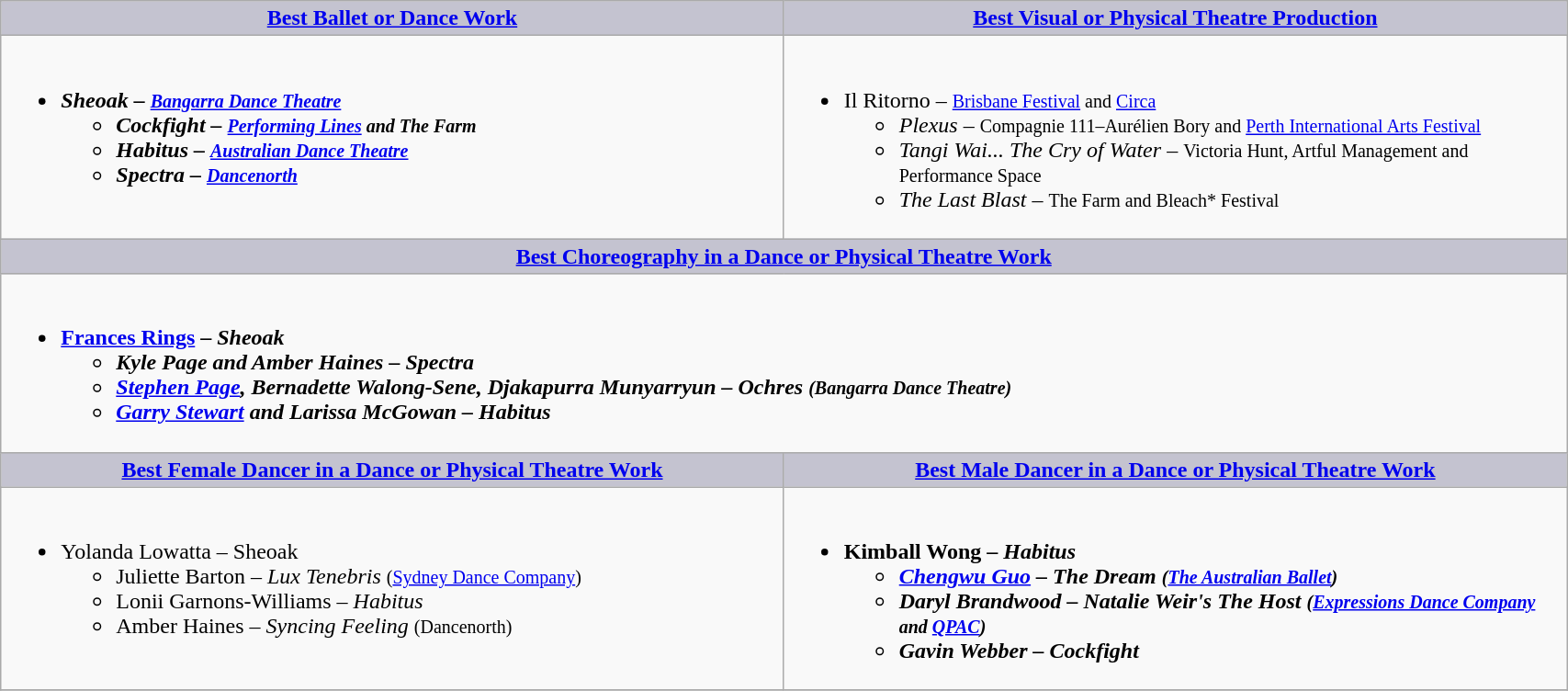<table class=wikitable width="90%" border="1" cellpadding="5" cellspacing="0" align="centre">
<tr>
<th style="background:#C4C3D0;width:50%"><a href='#'>Best Ballet or Dance Work</a></th>
<th style="background:#C4C3D0;width:50%"><a href='#'>Best Visual or Physical Theatre Production</a></th>
</tr>
<tr>
<td valign="top"><br><ul><li><strong><em>Sheoak<em> – <small><a href='#'>Bangarra Dance Theatre</a></small><strong><ul><li></em>Cockfight<em> – <small><a href='#'>Performing Lines</a> and The Farm</small></li><li></em>Habitus<em> – <small><a href='#'>Australian Dance Theatre</a></small></li><li></em>Spectra<em> – <small><a href='#'>Dancenorth</a></small></li></ul></li></ul></td>
<td valign="top"><br><ul><li></em></strong>Il Ritorno</em> – <small><a href='#'>Brisbane Festival</a> and <a href='#'>Circa</a></small></strong><ul><li><em>Plexus</em> – <small>Compagnie 111–Aurélien Bory and <a href='#'>Perth International Arts Festival</a></small></li><li><em>Tangi Wai... The Cry of Water</em> – <small> Victoria Hunt, Artful Management and Performance Space</small></li><li><em>The Last Blast</em> – <small>The Farm and Bleach* Festival</small></li></ul></li></ul></td>
</tr>
<tr>
<th colspan="2" style="background:#C4C3D0;"><a href='#'>Best Choreography in a Dance or Physical Theatre Work</a></th>
</tr>
<tr>
<td colspan=2 valign="top"><br><ul><li><strong><a href='#'>Frances Rings</a> – <em>Sheoak<strong><em><ul><li>Kyle Page and Amber Haines – </em>Spectra<em></li><li><a href='#'>Stephen Page</a>, Bernadette Walong-Sene, Djakapurra Munyarryun – </em>Ochres<em> <small>(Bangarra Dance Theatre)</small></li><li><a href='#'>Garry Stewart</a> and Larissa McGowan – </em>Habitus<em></li></ul></li></ul></td>
</tr>
<tr>
<th style="background:#C4C3D0;width:50%"><a href='#'>Best Female Dancer in a Dance or Physical Theatre Work</a></th>
<th style="background:#C4C3D0;width:50%"><a href='#'>Best Male Dancer in a Dance or Physical Theatre Work</a></th>
</tr>
<tr>
<td valign="top"><br><ul><li></strong>Yolanda Lowatta – </em>Sheoak</em></strong><ul><li>Juliette Barton – <em>Lux Tenebris</em> <small>(<a href='#'>Sydney Dance Company</a>)</small></li><li>Lonii Garnons-Williams – <em>Habitus</em></li><li>Amber Haines – <em>Syncing Feeling</em> <small>(Dancenorth)</small></li></ul></li></ul></td>
<td valign="top"><br><ul><li><strong>Kimball Wong – <em>Habitus<strong><em><ul><li><a href='#'>Chengwu Guo</a> – </em>The Dream<em> <small>(<a href='#'>The Australian Ballet</a>)</small></li><li>Daryl Brandwood – </em>Natalie Weir's The Host<em> <small>(<a href='#'>Expressions Dance Company</a> and <a href='#'>QPAC</a>)</small></li><li>Gavin Webber – </em>Cockfight<em></li></ul></li></ul></td>
</tr>
<tr>
</tr>
</table>
